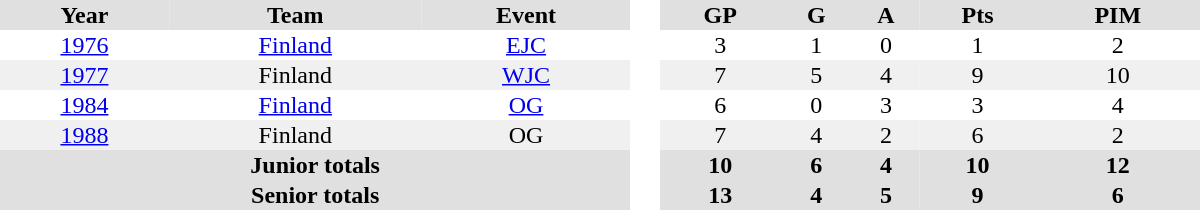<table border="0" cellpadding="1" cellspacing="0" style="text-align:center; width:50em">
<tr ALIGN="center" bgcolor="#e0e0e0">
<th>Year</th>
<th>Team</th>
<th>Event</th>
<th rowspan="99" bgcolor="#ffffff"> </th>
<th>GP</th>
<th>G</th>
<th>A</th>
<th>Pts</th>
<th>PIM</th>
</tr>
<tr>
<td><a href='#'>1976</a></td>
<td><a href='#'>Finland</a></td>
<td><a href='#'>EJC</a></td>
<td>3</td>
<td>1</td>
<td>0</td>
<td>1</td>
<td>2</td>
</tr>
<tr bgcolor="#f0f0f0">
<td><a href='#'>1977</a></td>
<td>Finland</td>
<td><a href='#'>WJC</a></td>
<td>7</td>
<td>5</td>
<td>4</td>
<td>9</td>
<td>10</td>
</tr>
<tr>
<td><a href='#'>1984</a></td>
<td><a href='#'>Finland</a></td>
<td><a href='#'>OG</a></td>
<td>6</td>
<td>0</td>
<td>3</td>
<td>3</td>
<td>4</td>
</tr>
<tr bgcolor="#f0f0f0">
<td><a href='#'>1988</a></td>
<td>Finland</td>
<td>OG</td>
<td>7</td>
<td>4</td>
<td>2</td>
<td>6</td>
<td>2</td>
</tr>
<tr bgcolor="#e0e0e0">
<th colspan=3>Junior totals</th>
<th>10</th>
<th>6</th>
<th>4</th>
<th>10</th>
<th>12</th>
</tr>
<tr bgcolor="#e0e0e0">
<th colspan=3>Senior totals</th>
<th>13</th>
<th>4</th>
<th>5</th>
<th>9</th>
<th>6</th>
</tr>
</table>
